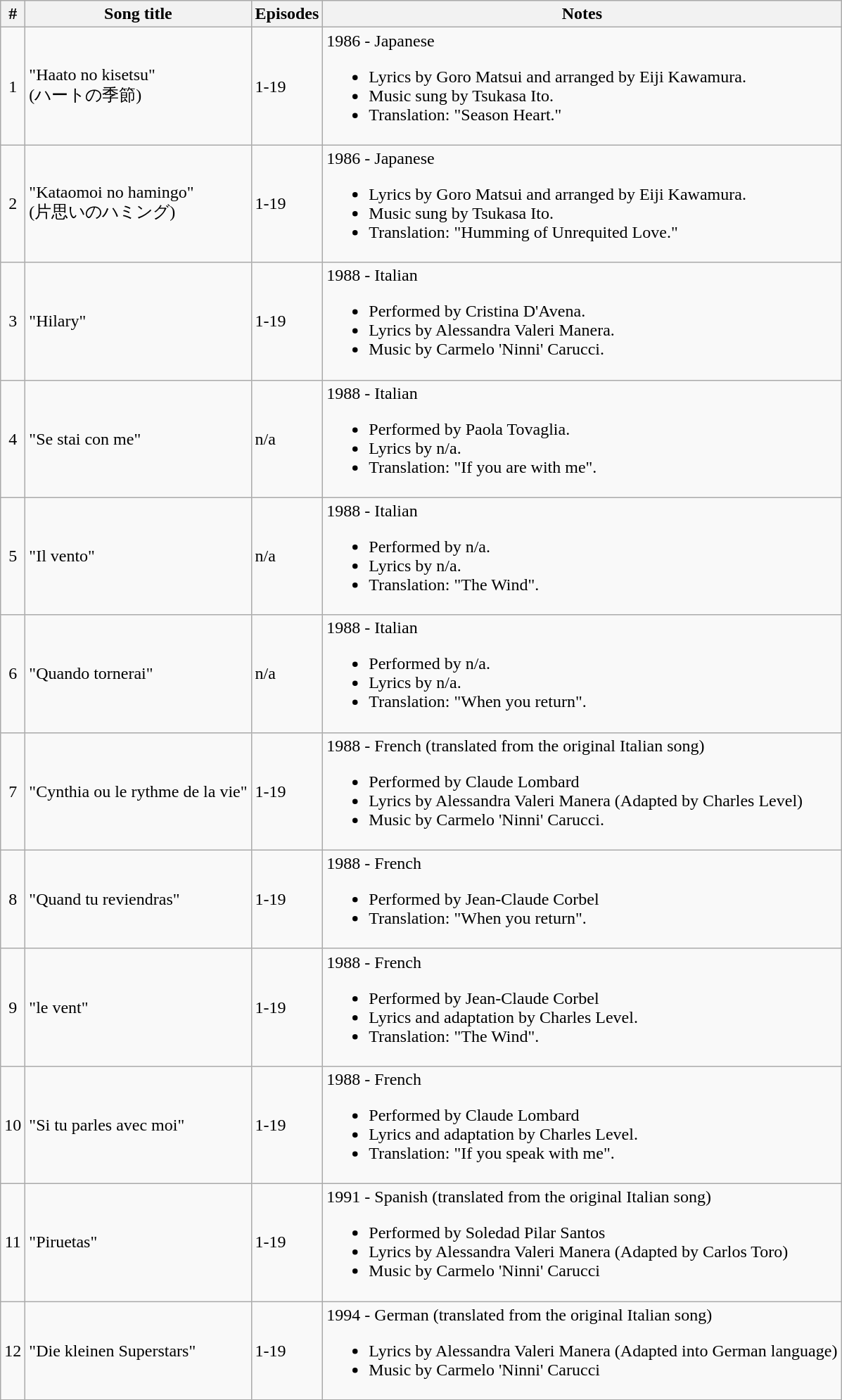<table class="wikitable">
<tr>
<th>#</th>
<th>Song title</th>
<th>Episodes</th>
<th>Notes</th>
</tr>
<tr>
<td align=center>1</td>
<td>"Haato no kisetsu" <br>(ハートの季節)</td>
<td>1-19</td>
<td>1986 - Japanese<br><ul><li>Lyrics by Goro Matsui and arranged by Eiji Kawamura.</li><li>Music sung by Tsukasa Ito.</li><li>Translation: "Season Heart."</li></ul></td>
</tr>
<tr>
<td align=center>2</td>
<td>"Kataomoi no hamingo"<br>(片思いのハミング)</td>
<td>1-19</td>
<td>1986 - Japanese<br><ul><li>Lyrics by Goro Matsui and arranged by Eiji Kawamura.</li><li>Music sung by Tsukasa Ito.</li><li>Translation: "Humming of Unrequited Love."</li></ul></td>
</tr>
<tr>
<td align=center>3</td>
<td>"Hilary"</td>
<td>1-19</td>
<td>1988 - Italian<br><ul><li>Performed by Cristina D'Avena.</li><li>Lyrics by Alessandra Valeri Manera.</li><li>Music by Carmelo 'Ninni' Carucci.</li></ul></td>
</tr>
<tr>
<td align=center>4</td>
<td>"Se stai con me"</td>
<td>n/a</td>
<td>1988 - Italian<br><ul><li>Performed by Paola Tovaglia.</li><li>Lyrics by n/a.</li><li>Translation: "If you are with me".</li></ul></td>
</tr>
<tr>
<td align=center>5</td>
<td>"Il vento"</td>
<td>n/a</td>
<td>1988 - Italian<br><ul><li>Performed by n/a.</li><li>Lyrics by n/a.</li><li>Translation: "The Wind".</li></ul></td>
</tr>
<tr>
<td align=center>6</td>
<td>"Quando tornerai"</td>
<td>n/a</td>
<td>1988 - Italian <br><ul><li>Performed by n/a.</li><li>Lyrics by n/a.</li><li>Translation: "When you return".</li></ul></td>
</tr>
<tr>
<td align=center>7</td>
<td>"Cynthia ou le rythme de la vie"</td>
<td>1-19</td>
<td>1988 - French (translated from the original Italian song)<br><ul><li>Performed by Claude Lombard</li><li>Lyrics by Alessandra Valeri Manera (Adapted by Charles Level)</li><li>Music by Carmelo 'Ninni' Carucci.</li></ul></td>
</tr>
<tr>
<td align=center>8</td>
<td>"Quand tu reviendras"</td>
<td>1-19</td>
<td>1988 - French<br><ul><li>Performed by Jean-Claude Corbel</li><li>Translation: "When you return".</li></ul></td>
</tr>
<tr>
<td align=center>9</td>
<td>"le vent"</td>
<td>1-19</td>
<td>1988 - French<br><ul><li>Performed by Jean-Claude Corbel</li><li>Lyrics and adaptation by Charles Level.</li><li>Translation: "The Wind".</li></ul></td>
</tr>
<tr>
<td align=center>10</td>
<td>"Si tu parles avec moi"</td>
<td>1-19</td>
<td>1988 - French<br><ul><li>Performed by Claude Lombard</li><li>Lyrics and adaptation by Charles Level.</li><li>Translation: "If you speak with me".</li></ul></td>
</tr>
<tr>
<td align=center>11</td>
<td>"Piruetas"</td>
<td>1-19</td>
<td>1991 - Spanish (translated from the original Italian song)<br><ul><li>Performed by Soledad Pilar Santos</li><li>Lyrics by Alessandra Valeri Manera (Adapted by Carlos Toro)</li><li>Music by Carmelo 'Ninni' Carucci</li></ul></td>
</tr>
<tr>
<td align=center>12</td>
<td>"Die kleinen Superstars"</td>
<td>1-19</td>
<td>1994 - German (translated from the original Italian song)<br><ul><li>Lyrics by Alessandra Valeri Manera (Adapted into German language)</li><li>Music by Carmelo 'Ninni' Carucci</li></ul></td>
</tr>
</table>
